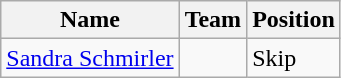<table class="wikitable">
<tr>
<th><strong>Name</strong></th>
<th><strong>Team</strong></th>
<th><strong>Position</strong></th>
</tr>
<tr>
<td><a href='#'>Sandra Schmirler</a></td>
<td></td>
<td>Skip</td>
</tr>
</table>
